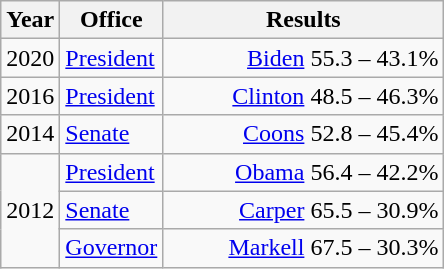<table class=wikitable>
<tr>
<th width="30">Year</th>
<th width="60">Office</th>
<th width="180">Results</th>
</tr>
<tr>
<td>2020</td>
<td><a href='#'>President</a></td>
<td align="right" ><a href='#'>Biden</a> 55.3 – 43.1%</td>
</tr>
<tr>
<td>2016</td>
<td><a href='#'>President</a></td>
<td align="right" ><a href='#'>Clinton</a> 48.5 – 46.3%</td>
</tr>
<tr>
<td>2014</td>
<td><a href='#'>Senate</a></td>
<td align="right" ><a href='#'>Coons</a> 52.8 – 45.4%</td>
</tr>
<tr>
<td rowspan="3">2012</td>
<td><a href='#'>President</a></td>
<td align="right" ><a href='#'>Obama</a> 56.4 – 42.2%</td>
</tr>
<tr>
<td><a href='#'>Senate</a></td>
<td align="right" ><a href='#'>Carper</a> 65.5 – 30.9%</td>
</tr>
<tr>
<td><a href='#'>Governor</a></td>
<td align="right" ><a href='#'>Markell</a> 67.5 – 30.3%</td>
</tr>
</table>
